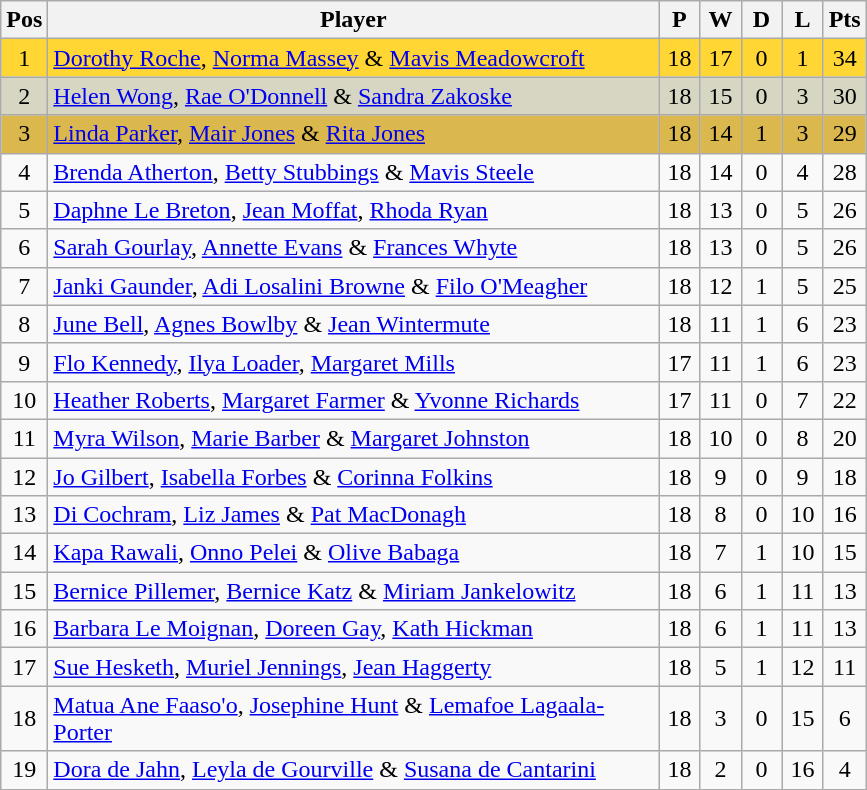<table class="wikitable" style="font-size: 100%">
<tr>
<th width=20>Pos</th>
<th width=400>Player</th>
<th width=20>P</th>
<th width=20>W</th>
<th width=20>D</th>
<th width=20>L</th>
<th width=20>Pts</th>
</tr>
<tr align=center style="background: #FFD633;">
<td>1</td>
<td align="left"> <a href='#'>Dorothy Roche</a>, <a href='#'>Norma Massey</a> & <a href='#'>Mavis Meadowcroft</a></td>
<td>18</td>
<td>17</td>
<td>0</td>
<td>1</td>
<td>34</td>
</tr>
<tr align=center style="background: #D6D6C2;">
<td>2</td>
<td align="left"> <a href='#'>Helen Wong</a>, <a href='#'>Rae O'Donnell</a> & <a href='#'>Sandra Zakoske</a></td>
<td>18</td>
<td>15</td>
<td>0</td>
<td>3</td>
<td>30</td>
</tr>
<tr align=center style="background: #DBB84D;">
<td>3</td>
<td align="left"> <a href='#'>Linda Parker</a>, <a href='#'>Mair Jones</a> & <a href='#'>Rita Jones</a></td>
<td>18</td>
<td>14</td>
<td>1</td>
<td>3</td>
<td>29</td>
</tr>
<tr align=center>
<td>4</td>
<td align="left"> <a href='#'>Brenda Atherton</a>, <a href='#'>Betty Stubbings</a> & <a href='#'>Mavis Steele</a></td>
<td>18</td>
<td>14</td>
<td>0</td>
<td>4</td>
<td>28</td>
</tr>
<tr align=center>
<td>5</td>
<td align="left"> <a href='#'>Daphne Le Breton</a>, <a href='#'>Jean Moffat</a>, <a href='#'>Rhoda Ryan</a></td>
<td>18</td>
<td>13</td>
<td>0</td>
<td>5</td>
<td>26</td>
</tr>
<tr align=center>
<td>6</td>
<td align="left"> <a href='#'>Sarah Gourlay</a>, <a href='#'>Annette Evans</a> & <a href='#'>Frances Whyte</a></td>
<td>18</td>
<td>13</td>
<td>0</td>
<td>5</td>
<td>26</td>
</tr>
<tr align=center>
<td>7</td>
<td align="left"> <a href='#'>Janki Gaunder</a>, <a href='#'>Adi Losalini Browne</a>  & <a href='#'>Filo O'Meagher</a></td>
<td>18</td>
<td>12</td>
<td>1</td>
<td>5</td>
<td>25</td>
</tr>
<tr align=center>
<td>8</td>
<td align="left"> <a href='#'>June Bell</a>, <a href='#'>Agnes Bowlby</a> & <a href='#'>Jean Wintermute</a></td>
<td>18</td>
<td>11</td>
<td>1</td>
<td>6</td>
<td>23</td>
</tr>
<tr align=center>
<td>9</td>
<td align="left"> <a href='#'>Flo Kennedy</a>, <a href='#'>Ilya Loader</a>, <a href='#'>Margaret Mills</a></td>
<td>17</td>
<td>11</td>
<td>1</td>
<td>6</td>
<td>23</td>
</tr>
<tr align=center>
<td>10</td>
<td align="left"> <a href='#'>Heather Roberts</a>, <a href='#'>Margaret Farmer</a> & <a href='#'>Yvonne Richards</a></td>
<td>17</td>
<td>11</td>
<td>0</td>
<td>7</td>
<td>22</td>
</tr>
<tr align=center>
<td>11</td>
<td align="left"> <a href='#'>Myra Wilson</a>, <a href='#'>Marie Barber</a> & <a href='#'>Margaret Johnston</a></td>
<td>18</td>
<td>10</td>
<td>0</td>
<td>8</td>
<td>20</td>
</tr>
<tr align=center>
<td>12</td>
<td align="left"> <a href='#'>Jo Gilbert</a>, <a href='#'>Isabella Forbes</a> & <a href='#'>Corinna Folkins</a></td>
<td>18</td>
<td>9</td>
<td>0</td>
<td>9</td>
<td>18</td>
</tr>
<tr align=center>
<td>13</td>
<td align="left"> <a href='#'>Di Cochram</a>, <a href='#'>Liz James</a> & <a href='#'>Pat MacDonagh</a></td>
<td>18</td>
<td>8</td>
<td>0</td>
<td>10</td>
<td>16</td>
</tr>
<tr align=center>
<td>14</td>
<td align="left"> <a href='#'>Kapa Rawali</a>, <a href='#'>Onno Pelei</a> & <a href='#'>Olive Babaga</a></td>
<td>18</td>
<td>7</td>
<td>1</td>
<td>10</td>
<td>15</td>
</tr>
<tr align=center>
<td>15</td>
<td align="left"> <a href='#'>Bernice Pillemer</a>, <a href='#'>Bernice Katz</a> & <a href='#'>Miriam Jankelowitz</a></td>
<td>18</td>
<td>6</td>
<td>1</td>
<td>11</td>
<td>13</td>
</tr>
<tr align=center>
<td>16</td>
<td align="left"> <a href='#'>Barbara Le Moignan</a>, <a href='#'>Doreen Gay</a>, <a href='#'>Kath Hickman</a></td>
<td>18</td>
<td>6</td>
<td>1</td>
<td>11</td>
<td>13</td>
</tr>
<tr align=center>
<td>17</td>
<td align="left"> <a href='#'>Sue Hesketh</a>, <a href='#'>Muriel Jennings</a>, <a href='#'>Jean Haggerty</a></td>
<td>18</td>
<td>5</td>
<td>1</td>
<td>12</td>
<td>11</td>
</tr>
<tr align=center>
<td>18</td>
<td align="left"> <a href='#'>Matua Ane Faaso'o</a>, <a href='#'>Josephine Hunt</a> & <a href='#'>Lemafoe Lagaala-Porter</a></td>
<td>18</td>
<td>3</td>
<td>0</td>
<td>15</td>
<td>6</td>
</tr>
<tr align=center>
<td>19</td>
<td align="left"> <a href='#'>Dora de Jahn</a>, <a href='#'>Leyla de Gourville</a> & <a href='#'>Susana de Cantarini</a></td>
<td>18</td>
<td>2</td>
<td>0</td>
<td>16</td>
<td>4</td>
</tr>
</table>
